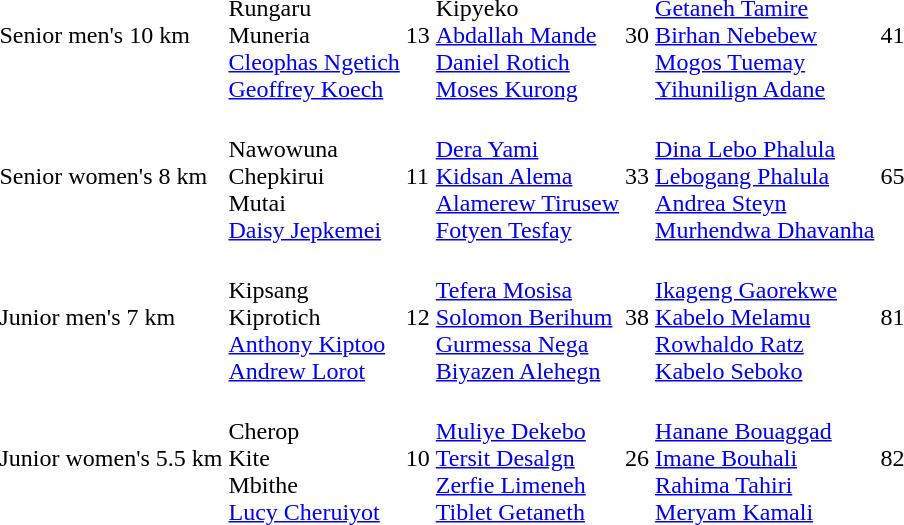<table>
<tr>
<td>Senior men's 10 km</td>
<td><br>Rungaru<br>Muneria<br><a href='#'>Cleophas Ngetich</a><br><a href='#'>Geoffrey Koech</a></td>
<td>13</td>
<td><br>Kipyeko<br><a href='#'>Abdallah Mande</a><br><a href='#'>Daniel Rotich</a><br><a href='#'>Moses Kurong</a></td>
<td>30</td>
<td><br><a href='#'>Getaneh Tamire</a><br><a href='#'>Birhan Nebebew</a><br><a href='#'>Mogos Tuemay</a><br><a href='#'>Yihunilign Adane</a></td>
<td>41</td>
</tr>
<tr>
<td>Senior women's 8 km</td>
<td><br>Nawowuna<br>Chepkirui<br>Mutai<br><a href='#'>Daisy Jepkemei</a></td>
<td>11</td>
<td><br><a href='#'>Dera Yami</a><br><a href='#'>Kidsan Alema</a><br><a href='#'>Alamerew Tirusew</a><br><a href='#'>Fotyen Tesfay</a></td>
<td>33</td>
<td><br><a href='#'>Dina Lebo Phalula</a><br><a href='#'>Lebogang Phalula</a><br><a href='#'>Andrea Steyn</a><br><a href='#'>Murhendwa Dhavanha</a></td>
<td>65</td>
</tr>
<tr>
<td>Junior men's 7 km</td>
<td><br>Kipsang<br>Kiprotich<br><a href='#'>Anthony Kiptoo</a><br><a href='#'>Andrew Lorot</a></td>
<td>12</td>
<td><br><a href='#'>Tefera Mosisa</a><br><a href='#'>Solomon Berihum</a><br><a href='#'>Gurmessa Nega</a><br><a href='#'>Biyazen Alehegn</a></td>
<td>38</td>
<td><br><a href='#'>Ikageng Gaorekwe</a><br><a href='#'>Kabelo Melamu</a><br><a href='#'>Rowhaldo Ratz</a><br><a href='#'>Kabelo Seboko</a></td>
<td>81</td>
</tr>
<tr>
<td>Junior women's 5.5 km</td>
<td><br>Cherop<br>Kite<br>Mbithe<br><a href='#'>Lucy Cheruiyot</a></td>
<td>10</td>
<td><br><a href='#'>Muliye Dekebo</a><br><a href='#'>Tersit Desalgn</a><br><a href='#'>Zerfie Limeneh</a><br><a href='#'>Tiblet Getaneth</a></td>
<td>26</td>
<td><br><a href='#'>Hanane Bouaggad</a><br><a href='#'>Imane Bouhali</a><br><a href='#'>Rahima Tahiri</a><br><a href='#'>Meryam Kamali</a></td>
<td>82</td>
</tr>
</table>
